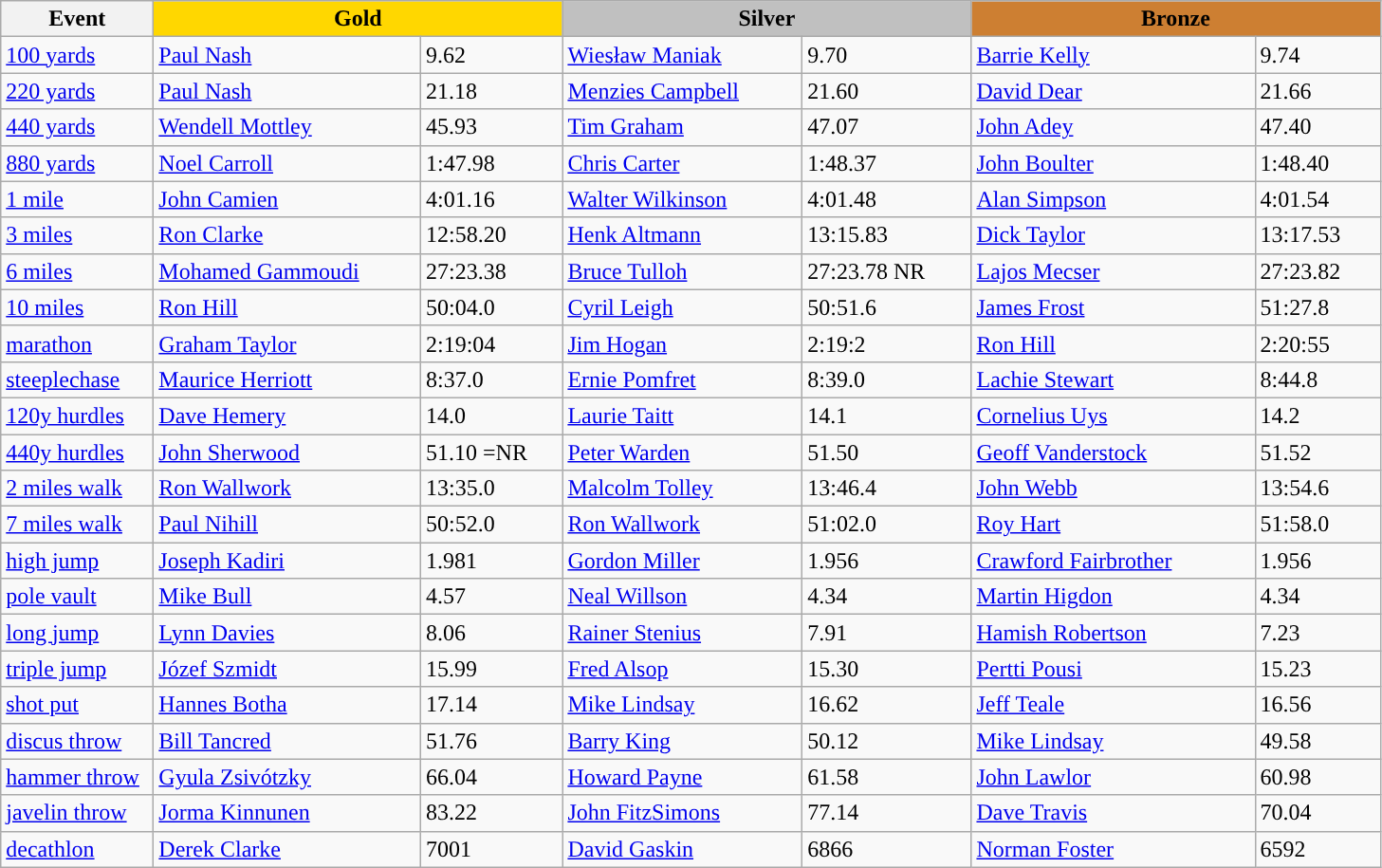<table class="wikitable" style="text-align:left">
<tr>
<th width=100>Event</th>
<th colspan="2" width="280" style="background:gold;">Gold</th>
<th colspan="2" width="280" style="background:silver;">Silver</th>
<th colspan="2" width="280" style="background:#CD7F32;">Bronze</th>
</tr>
<tr>
<td><a href='#'>100 yards</a></td>
<td> <a href='#'>Paul Nash</a></td>
<td>9.62</td>
<td> <a href='#'>Wiesław Maniak</a></td>
<td>9.70</td>
<td><a href='#'>Barrie Kelly</a></td>
<td>9.74</td>
</tr>
<tr>
<td><a href='#'>220 yards</a></td>
<td> <a href='#'>Paul Nash</a></td>
<td>21.18</td>
<td> <a href='#'>Menzies Campbell</a></td>
<td>21.60</td>
<td><a href='#'>David Dear</a></td>
<td>21.66</td>
</tr>
<tr>
<td><a href='#'>440 yards</a></td>
<td> <a href='#'>Wendell Mottley</a></td>
<td>45.93</td>
<td><a href='#'>Tim Graham</a></td>
<td>47.07</td>
<td><a href='#'>John Adey</a></td>
<td>47.40</td>
</tr>
<tr>
<td><a href='#'>880 yards</a></td>
<td> <a href='#'>Noel Carroll</a></td>
<td>1:47.98</td>
<td><a href='#'>Chris Carter</a></td>
<td>1:48.37</td>
<td><a href='#'>John Boulter</a></td>
<td>1:48.40</td>
</tr>
<tr>
<td><a href='#'>1 mile</a></td>
<td> <a href='#'>John Camien</a></td>
<td>4:01.16</td>
<td><a href='#'>Walter Wilkinson</a></td>
<td>4:01.48</td>
<td><a href='#'>Alan Simpson</a></td>
<td>4:01.54</td>
</tr>
<tr>
<td><a href='#'>3 miles</a></td>
<td> <a href='#'>Ron Clarke</a></td>
<td>12:58.20</td>
<td> <a href='#'>Henk Altmann</a></td>
<td>13:15.83</td>
<td><a href='#'>Dick Taylor</a></td>
<td>13:17.53</td>
</tr>
<tr>
<td><a href='#'>6 miles</a></td>
<td> <a href='#'>Mohamed Gammoudi</a></td>
<td>27:23.38</td>
<td><a href='#'>Bruce Tulloh</a></td>
<td>27:23.78 NR</td>
<td> <a href='#'>Lajos Mecser</a></td>
<td>27:23.82</td>
</tr>
<tr>
<td><a href='#'>10 miles</a></td>
<td><a href='#'>Ron Hill</a></td>
<td>50:04.0</td>
<td><a href='#'>Cyril Leigh</a></td>
<td>50:51.6</td>
<td><a href='#'>James Frost</a></td>
<td>51:27.8</td>
</tr>
<tr>
<td><a href='#'>marathon</a></td>
<td><a href='#'>Graham Taylor</a></td>
<td>2:19:04</td>
<td><a href='#'>Jim Hogan</a></td>
<td>2:19:2</td>
<td><a href='#'>Ron Hill</a></td>
<td>2:20:55</td>
</tr>
<tr>
<td><a href='#'>steeplechase</a></td>
<td><a href='#'>Maurice Herriott</a></td>
<td>8:37.0</td>
<td><a href='#'>Ernie Pomfret</a></td>
<td>8:39.0</td>
<td> <a href='#'>Lachie Stewart</a></td>
<td>8:44.8</td>
</tr>
<tr>
<td><a href='#'>120y hurdles</a></td>
<td><a href='#'>Dave Hemery</a></td>
<td>14.0</td>
<td><a href='#'>Laurie Taitt</a></td>
<td>14.1</td>
<td> <a href='#'>Cornelius Uys</a></td>
<td>14.2</td>
</tr>
<tr>
<td><a href='#'>440y hurdles</a></td>
<td><a href='#'>John Sherwood</a></td>
<td>51.10 =NR</td>
<td><a href='#'>Peter Warden</a></td>
<td>51.50</td>
<td> <a href='#'>Geoff Vanderstock</a></td>
<td>51.52</td>
</tr>
<tr>
<td><a href='#'>2 miles walk</a></td>
<td><a href='#'>Ron Wallwork</a></td>
<td>13:35.0</td>
<td><a href='#'>Malcolm Tolley</a></td>
<td>13:46.4</td>
<td><a href='#'>John Webb</a></td>
<td>13:54.6</td>
</tr>
<tr>
<td><a href='#'>7 miles walk</a></td>
<td><a href='#'>Paul Nihill</a></td>
<td>50:52.0</td>
<td><a href='#'>Ron Wallwork</a></td>
<td>51:02.0</td>
<td><a href='#'>Roy Hart</a></td>
<td>51:58.0</td>
</tr>
<tr>
<td><a href='#'>high jump</a></td>
<td> <a href='#'>Joseph Kadiri</a></td>
<td>1.981</td>
<td><a href='#'>Gordon Miller</a></td>
<td>1.956</td>
<td> <a href='#'>Crawford Fairbrother</a></td>
<td>1.956</td>
</tr>
<tr>
<td><a href='#'>pole vault</a></td>
<td> <a href='#'>Mike Bull</a></td>
<td>4.57</td>
<td><a href='#'>Neal Willson</a></td>
<td>4.34</td>
<td><a href='#'>Martin Higdon</a></td>
<td>4.34</td>
</tr>
<tr>
<td><a href='#'>long jump</a></td>
<td> <a href='#'>Lynn Davies</a></td>
<td>8.06</td>
<td> <a href='#'>Rainer Stenius</a></td>
<td>7.91</td>
<td> <a href='#'>Hamish Robertson</a></td>
<td>7.23</td>
</tr>
<tr>
<td><a href='#'>triple jump</a></td>
<td> <a href='#'>Józef Szmidt</a></td>
<td>15.99</td>
<td><a href='#'>Fred Alsop</a></td>
<td>15.30</td>
<td> <a href='#'>Pertti Pousi</a></td>
<td>15.23</td>
</tr>
<tr>
<td><a href='#'>shot put</a></td>
<td> <a href='#'>Hannes Botha</a></td>
<td>17.14</td>
<td> <a href='#'>Mike Lindsay</a></td>
<td>16.62</td>
<td><a href='#'>Jeff Teale</a></td>
<td>16.56</td>
</tr>
<tr>
<td><a href='#'>discus throw</a></td>
<td><a href='#'>Bill Tancred</a></td>
<td>51.76</td>
<td><a href='#'>Barry King</a></td>
<td>50.12</td>
<td> <a href='#'>Mike Lindsay</a></td>
<td>49.58</td>
</tr>
<tr>
<td><a href='#'>hammer throw</a></td>
<td> <a href='#'>Gyula Zsivótzky</a></td>
<td>66.04</td>
<td><a href='#'>Howard Payne</a></td>
<td>61.58</td>
<td><a href='#'>John Lawlor</a></td>
<td>60.98</td>
</tr>
<tr>
<td><a href='#'>javelin throw</a></td>
<td> <a href='#'>Jorma Kinnunen</a></td>
<td>83.22</td>
<td><a href='#'>John FitzSimons</a></td>
<td>77.14</td>
<td><a href='#'>Dave Travis</a></td>
<td>70.04</td>
</tr>
<tr>
<td><a href='#'>decathlon</a></td>
<td><a href='#'>Derek Clarke</a></td>
<td>7001</td>
<td><a href='#'>David Gaskin</a></td>
<td>6866</td>
<td> <a href='#'>Norman Foster</a></td>
<td>6592</td>
</tr>
</table>
